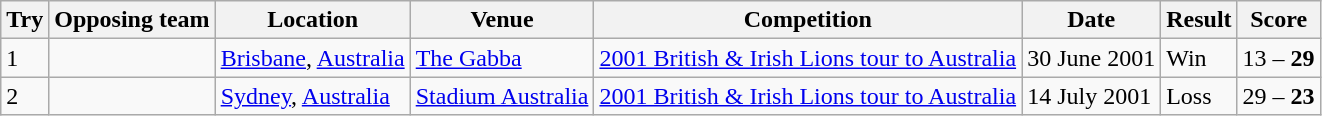<table class="wikitable">
<tr>
<th>Try</th>
<th>Opposing team</th>
<th>Location</th>
<th>Venue</th>
<th>Competition</th>
<th>Date</th>
<th>Result</th>
<th>Score</th>
</tr>
<tr>
<td>1</td>
<td></td>
<td><a href='#'>Brisbane</a>, <a href='#'>Australia</a></td>
<td><a href='#'>The Gabba</a></td>
<td><a href='#'>2001 British & Irish Lions tour to Australia</a></td>
<td>30 June 2001</td>
<td>Win</td>
<td>13 – <strong>29</strong></td>
</tr>
<tr>
<td>2</td>
<td></td>
<td><a href='#'>Sydney</a>, <a href='#'>Australia</a></td>
<td><a href='#'>Stadium Australia</a></td>
<td><a href='#'>2001 British & Irish Lions tour to Australia</a></td>
<td>14 July 2001</td>
<td>Loss</td>
<td>29 – <strong>23</strong></td>
</tr>
</table>
